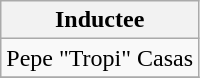<table class="wikitable">
<tr>
<th>Inductee</th>
</tr>
<tr>
<td>Pepe "Tropi" Casas</td>
</tr>
<tr>
</tr>
</table>
